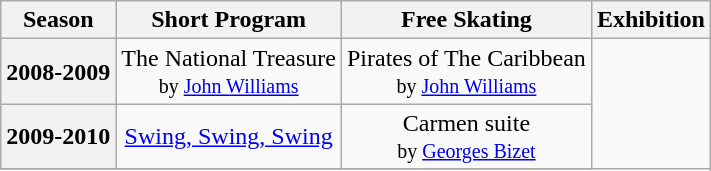<table class="wikitable" style="text-align:center">
<tr>
<th>Season</th>
<th>Short Program</th>
<th>Free Skating</th>
<th>Exhibition</th>
</tr>
<tr>
<th>2008-2009</th>
<td>The National Treasure <br> <small> by <a href='#'>John Williams</a> </small></td>
<td>Pirates of The Caribbean <br> <small> by <a href='#'>John Williams</a> </small></td>
</tr>
<tr>
<th>2009-2010</th>
<td><a href='#'>Swing, Swing, Swing</a></td>
<td>Carmen suite <br> <small> by <a href='#'>Georges Bizet</a>  </small></td>
</tr>
<tr>
</tr>
</table>
